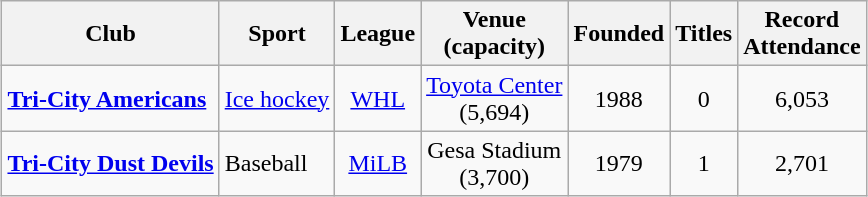<table class="wikitable sortable" style="margin:1em auto;">
<tr>
<th>Club</th>
<th>Sport</th>
<th>League</th>
<th>Venue<br>(capacity)</th>
<th>Founded</th>
<th>Titles</th>
<th>Record<br>Attendance</th>
</tr>
<tr>
<td><strong><a href='#'>Tri-City Americans</a></strong></td>
<td><a href='#'>Ice hockey</a></td>
<td align=center><a href='#'>WHL</a></td>
<td align=center><a href='#'>Toyota Center</a><br>(5,694)</td>
<td align=center>1988</td>
<td align=center>0</td>
<td align=center>6,053</td>
</tr>
<tr>
<td><strong><a href='#'>Tri-City Dust Devils</a></strong></td>
<td>Baseball</td>
<td align=center><a href='#'>MiLB</a></td>
<td align=center>Gesa Stadium<br>(3,700)</td>
<td align=center>1979</td>
<td align=center>1</td>
<td align=center>2,701</td>
</tr>
</table>
